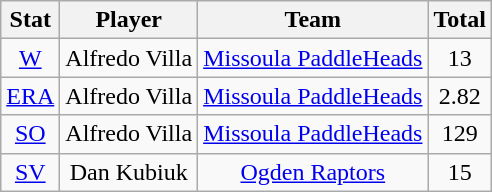<table class="wikitable"  style="text-align:center;">
<tr>
<th scope="col">Stat</th>
<th scope="col">Player</th>
<th scope="col">Team</th>
<th scope="col">Total</th>
</tr>
<tr>
<td scope="row"><a href='#'>W</a></td>
<td>Alfredo Villa</td>
<td><a href='#'>Missoula PaddleHeads</a></td>
<td>13</td>
</tr>
<tr>
<td scope="row"><a href='#'>ERA</a></td>
<td>Alfredo Villa</td>
<td><a href='#'>Missoula PaddleHeads</a></td>
<td>2.82</td>
</tr>
<tr>
<td scope="row"><a href='#'>SO</a></td>
<td>Alfredo Villa</td>
<td><a href='#'>Missoula PaddleHeads</a></td>
<td>129</td>
</tr>
<tr>
<td scope="row"><a href='#'>SV</a></td>
<td>Dan Kubiuk</td>
<td><a href='#'>Ogden Raptors</a></td>
<td>15</td>
</tr>
</table>
